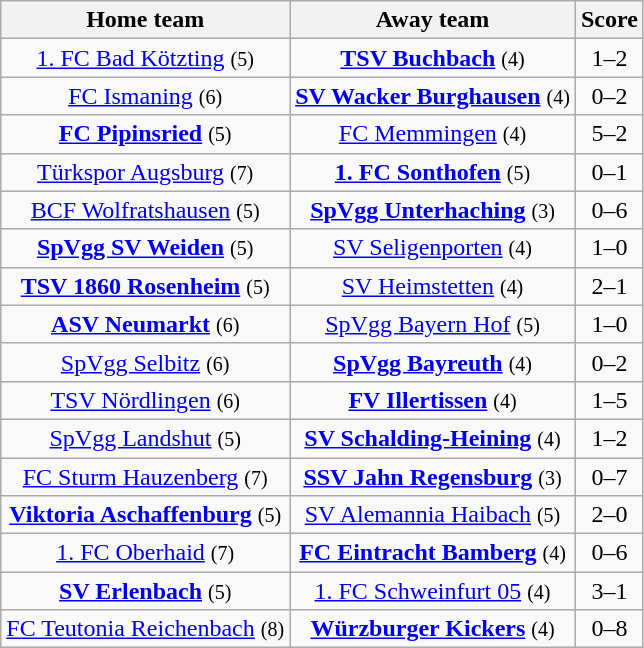<table class="wikitable" style="text-align: center">
<tr>
<th>Home team</th>
<th>Away team</th>
<th>Score</th>
</tr>
<tr>
<td><a href='#'>1. FC Bad Kötzting</a> <small>(5)</small></td>
<td><strong><a href='#'>TSV Buchbach</a></strong> <small>(4)</small></td>
<td>1–2</td>
</tr>
<tr>
<td><a href='#'>FC Ismaning</a> <small>(6)</small></td>
<td><strong><a href='#'>SV Wacker Burghausen</a></strong> <small>(4)</small></td>
<td>0–2</td>
</tr>
<tr>
<td><strong><a href='#'>FC Pipinsried</a></strong> <small>(5)</small></td>
<td><a href='#'>FC Memmingen</a> <small>(4)</small></td>
<td>5–2</td>
</tr>
<tr>
<td><a href='#'>Türkspor Augsburg</a> <small>(7)</small></td>
<td><strong><a href='#'>1. FC Sonthofen</a></strong> <small>(5)</small></td>
<td>0–1</td>
</tr>
<tr>
<td><a href='#'>BCF Wolfratshausen</a> <small>(5)</small></td>
<td><strong><a href='#'>SpVgg Unterhaching</a></strong> <small>(3)</small></td>
<td>0–6</td>
</tr>
<tr>
<td><strong><a href='#'>SpVgg SV Weiden</a></strong> <small>(5)</small></td>
<td><a href='#'>SV Seligenporten</a> <small>(4)</small></td>
<td>1–0</td>
</tr>
<tr>
<td><strong><a href='#'>TSV 1860 Rosenheim</a></strong> <small>(5)</small></td>
<td><a href='#'>SV Heimstetten</a> <small>(4)</small></td>
<td>2–1</td>
</tr>
<tr>
<td><strong><a href='#'>ASV Neumarkt</a></strong> <small>(6)</small></td>
<td><a href='#'>SpVgg Bayern Hof</a> <small>(5)</small></td>
<td>1–0</td>
</tr>
<tr>
<td><a href='#'>SpVgg Selbitz</a> <small>(6)</small></td>
<td><strong><a href='#'>SpVgg Bayreuth</a></strong> <small>(4)</small></td>
<td>0–2</td>
</tr>
<tr>
<td><a href='#'>TSV Nördlingen</a> <small>(6)</small></td>
<td><strong><a href='#'>FV Illertissen</a></strong> <small>(4)</small></td>
<td>1–5</td>
</tr>
<tr>
<td><a href='#'>SpVgg Landshut</a> <small>(5)</small></td>
<td><strong><a href='#'>SV Schalding-Heining</a></strong> <small>(4)</small></td>
<td>1–2</td>
</tr>
<tr>
<td><a href='#'>FC Sturm Hauzenberg</a> <small>(7)</small></td>
<td><strong><a href='#'>SSV Jahn Regensburg</a></strong> <small>(3)</small></td>
<td>0–7</td>
</tr>
<tr>
<td><strong><a href='#'>Viktoria Aschaffenburg</a></strong> <small>(5)</small></td>
<td><a href='#'>SV Alemannia Haibach</a> <small>(5)</small></td>
<td>2–0</td>
</tr>
<tr>
<td><a href='#'>1. FC Oberhaid</a> <small>(7)</small></td>
<td><strong><a href='#'>FC Eintracht Bamberg</a></strong> <small>(4)</small></td>
<td>0–6</td>
</tr>
<tr>
<td><strong><a href='#'>SV Erlenbach</a></strong> <small>(5)</small></td>
<td><a href='#'>1. FC Schweinfurt 05</a> <small>(4)</small></td>
<td>3–1</td>
</tr>
<tr>
<td><a href='#'>FC Teutonia Reichenbach</a> <small>(8)</small></td>
<td><strong><a href='#'>Würzburger Kickers</a></strong> <small>(4)</small></td>
<td>0–8</td>
</tr>
</table>
